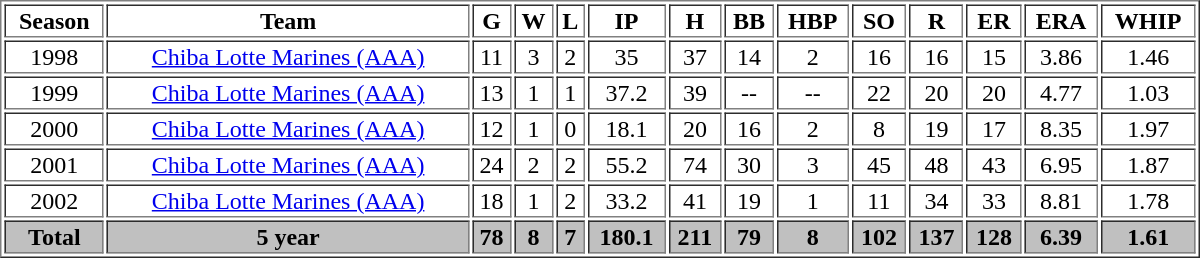<table border=1 width="800px">
<tr align=middle>
<th>Season</th>
<th>Team</th>
<th>G</th>
<th>W</th>
<th>L</th>
<th>IP</th>
<th>H</th>
<th>BB</th>
<th>HBP</th>
<th>SO</th>
<th>R</th>
<th>ER</th>
<th>ERA</th>
<th>WHIP</th>
</tr>
<tr align=middle>
<td>1998</td>
<td><a href='#'>Chiba Lotte Marines (AAA)</a></td>
<td>11</td>
<td>3</td>
<td>2</td>
<td>35</td>
<td>37</td>
<td>14</td>
<td>2</td>
<td>16</td>
<td>16</td>
<td>15</td>
<td>3.86</td>
<td>1.46</td>
</tr>
<tr align=middle>
<td>1999</td>
<td><a href='#'>Chiba Lotte Marines (AAA)</a></td>
<td>13</td>
<td>1</td>
<td>1</td>
<td>37.2</td>
<td>39</td>
<td>--</td>
<td>--</td>
<td>22</td>
<td>20</td>
<td>20</td>
<td>4.77</td>
<td>1.03</td>
</tr>
<tr align=middle>
<td>2000</td>
<td><a href='#'>Chiba Lotte Marines (AAA)</a></td>
<td>12</td>
<td>1</td>
<td>0</td>
<td>18.1</td>
<td>20</td>
<td>16</td>
<td>2</td>
<td>8</td>
<td>19</td>
<td>17</td>
<td>8.35</td>
<td>1.97</td>
</tr>
<tr align=middle>
<td>2001</td>
<td><a href='#'>Chiba Lotte Marines (AAA)</a></td>
<td>24</td>
<td>2</td>
<td>2</td>
<td>55.2</td>
<td>74</td>
<td>30</td>
<td>3</td>
<td>45</td>
<td>48</td>
<td>43</td>
<td>6.95</td>
<td>1.87</td>
</tr>
<tr align=middle>
<td>2002</td>
<td><a href='#'>Chiba Lotte Marines (AAA)</a></td>
<td>18</td>
<td>1</td>
<td>2</td>
<td>33.2</td>
<td>41</td>
<td>19</td>
<td>1</td>
<td>11</td>
<td>34</td>
<td>33</td>
<td>8.81</td>
<td>1.78</td>
</tr>
<tr align=middle style="color:black; background-color:silver ">
<th>Total</th>
<th>5 year</th>
<th>78</th>
<th>8</th>
<th>7</th>
<th>180.1</th>
<th>211</th>
<th>79</th>
<th>8</th>
<th>102</th>
<th>137</th>
<th>128</th>
<th>6.39</th>
<th>1.61</th>
</tr>
</table>
